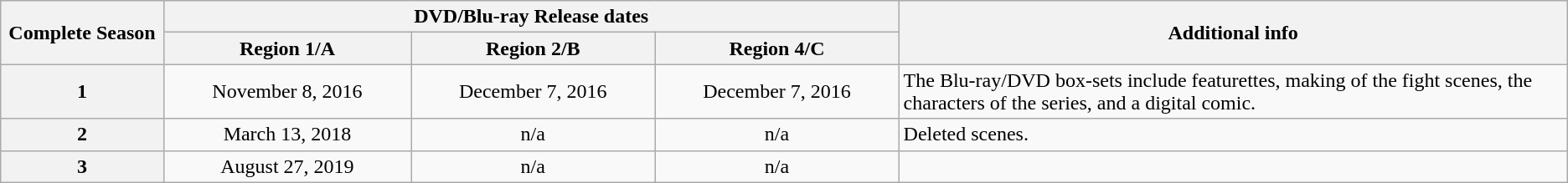<table class="wikitable">
<tr>
<th rowspan="2" width="4%">Complete Season</th>
<th colspan="3" width="22%">DVD/Blu-ray Release dates</th>
<th rowspan="2" width="20%">Additional info</th>
</tr>
<tr>
<th>Region 1/A</th>
<th>Region 2/B</th>
<th>Region 4/C</th>
</tr>
<tr>
<th>1</th>
<td style="text-align:center">November 8, 2016</td>
<td style="text-align:center">December 7, 2016</td>
<td style="text-align:center">December 7, 2016</td>
<td rowspan="1">The Blu-ray/DVD box-sets include featurettes, making of the fight scenes, the characters of the series, and a digital comic.</td>
</tr>
<tr>
<th>2</th>
<td style="text-align:center">March 13, 2018</td>
<td style="text-align:center">n/a</td>
<td style="text-align:center">n/a</td>
<td rowspan="1">Deleted scenes.</td>
</tr>
<tr>
<th>3</th>
<td style="text-align:center">August 27, 2019</td>
<td style="text-align:center">n/a</td>
<td style="text-align:center">n/a</td>
<td rowspan="1"></td>
</tr>
</table>
